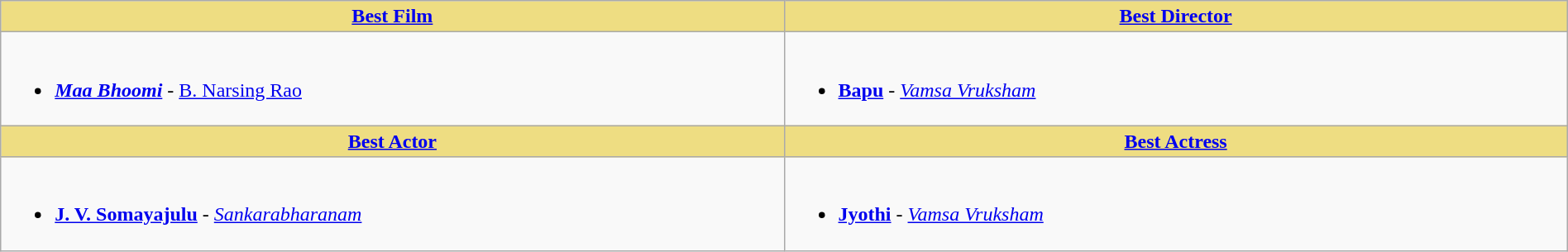<table class="wikitable" width=100% |>
<tr>
<th !  style="background:#eedd82; text-align:center; width:50%;"><a href='#'>Best Film</a></th>
<th !  style="background:#eedd82; text-align:center; width:50%;"><a href='#'>Best Director</a></th>
</tr>
<tr>
<td valign="top"><br><ul><li><strong><em><a href='#'>Maa Bhoomi</a></em></strong> - <a href='#'>B. Narsing Rao</a></li></ul></td>
<td valign="top"><br><ul><li><strong><a href='#'>Bapu</a></strong> - <em><a href='#'>Vamsa Vruksham</a></em></li></ul></td>
</tr>
<tr>
<th !  style="background:#eedd82; text-align:center; width:50%;"><a href='#'>Best Actor</a></th>
<th !  style="background:#eedd82; text-align:center; width:50%;"><a href='#'>Best Actress</a></th>
</tr>
<tr>
<td valign="top"><br><ul><li><strong><a href='#'>J. V. Somayajulu</a></strong> - <em><a href='#'>Sankarabharanam</a></em></li></ul></td>
<td valign="top"><br><ul><li><strong><a href='#'>Jyothi</a></strong> - <em><a href='#'>Vamsa Vruksham</a></em></li></ul></td>
</tr>
</table>
